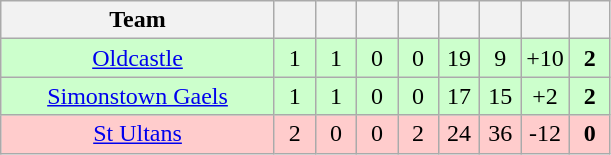<table class="wikitable" style="text-align:center">
<tr>
<th width="175">Team</th>
<th width="20"></th>
<th width="20"></th>
<th width="20"></th>
<th width="20"></th>
<th width="20"></th>
<th width="20"></th>
<th width="20"></th>
<th width="20"></th>
</tr>
<tr bgcolor="ccffcc">
<td><a href='#'>Oldcastle</a></td>
<td>1</td>
<td>1</td>
<td>0</td>
<td>0</td>
<td>19</td>
<td>9</td>
<td>+10</td>
<td><strong>2</strong></td>
</tr>
<tr bgcolor="ccffcc">
<td><a href='#'>Simonstown Gaels</a></td>
<td>1</td>
<td>1</td>
<td>0</td>
<td>0</td>
<td>17</td>
<td>15</td>
<td>+2</td>
<td><strong>2</strong></td>
</tr>
<tr bgcolor="ffcccc">
<td><a href='#'>St Ultans</a></td>
<td>2</td>
<td>0</td>
<td>0</td>
<td>2</td>
<td>24</td>
<td>36</td>
<td>-12</td>
<td><strong>0</strong></td>
</tr>
</table>
